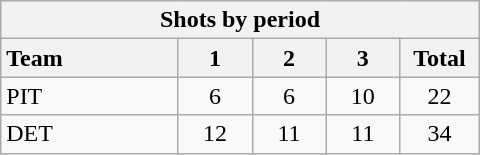<table class="wikitable" style="width:20em">
<tr>
<th colspan="6">Shots by period</th>
</tr>
<tr>
<th style="width:8em; text-align:left;">Team</th>
<th style="width:3em;">1</th>
<th style="width:3em;">2</th>
<th style="width:3em;">3</th>
<th style="width:3em;">Total</th>
</tr>
<tr style="text-align:center;">
<td align="left">PIT</td>
<td>6</td>
<td>6</td>
<td>10</td>
<td>22</td>
</tr>
<tr style="text-align:center;">
<td align="left">DET</td>
<td>12</td>
<td>11</td>
<td>11</td>
<td>34</td>
</tr>
</table>
